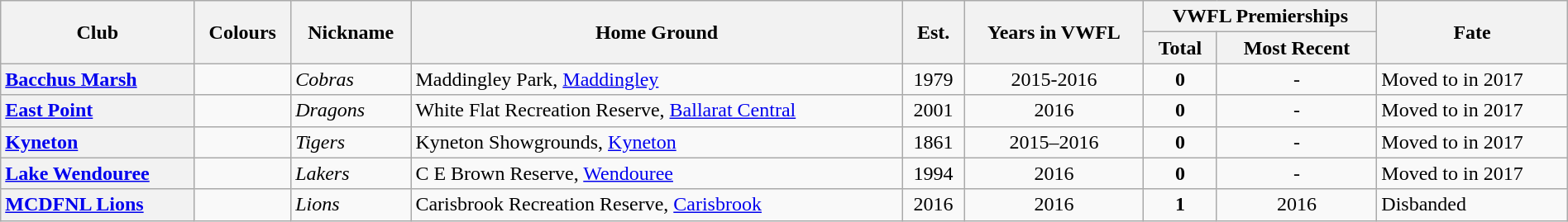<table class="wikitable sortable" style="text-align:center; width:100%">
<tr>
<th rowspan="2">Club</th>
<th rowspan="2">Colours</th>
<th rowspan="2">Nickname</th>
<th rowspan="2">Home Ground</th>
<th rowspan="2">Est.</th>
<th rowspan="2">Years in VWFL</th>
<th colspan="2">VWFL Premierships</th>
<th rowspan="2">Fate</th>
</tr>
<tr>
<th>Total</th>
<th>Most Recent</th>
</tr>
<tr>
<th style="text-align:left"><a href='#'>Bacchus Marsh</a></th>
<td></td>
<td align="left"><em>Cobras</em></td>
<td align="left">Maddingley Park, <a href='#'>Maddingley</a></td>
<td>1979</td>
<td>2015-2016</td>
<td><strong>0</strong></td>
<td>-</td>
<td align="left">Moved to <strong></strong> in 2017</td>
</tr>
<tr>
<th style="text-align:left"><a href='#'>East Point</a></th>
<td></td>
<td align="left"><em>Dragons</em></td>
<td align="left">White Flat Recreation Reserve, <a href='#'>Ballarat Central</a></td>
<td>2001</td>
<td>2016</td>
<td><strong>0</strong></td>
<td>-</td>
<td align="left">Moved to <strong></strong> in 2017</td>
</tr>
<tr>
<th style="text-align:left"><a href='#'>Kyneton</a></th>
<td></td>
<td align="left"><em>Tigers</em></td>
<td align="left">Kyneton Showgrounds, <a href='#'>Kyneton</a></td>
<td>1861</td>
<td>2015–2016</td>
<td><strong>0</strong></td>
<td>-</td>
<td align="left">Moved to <strong></strong> in 2017</td>
</tr>
<tr>
<th style="text-align:left"><a href='#'>Lake Wendouree</a></th>
<td></td>
<td align="left"><em>Lakers</em></td>
<td align="left">C E Brown Reserve, <a href='#'>Wendouree</a></td>
<td>1994</td>
<td>2016</td>
<td><strong>0</strong></td>
<td>-</td>
<td align="left">Moved to <strong></strong> in 2017</td>
</tr>
<tr>
<th style="text-align:left"><a href='#'>MCDFNL Lions</a></th>
<td></td>
<td align="left"><em>Lions</em></td>
<td align="left">Carisbrook Recreation Reserve, <a href='#'>Carisbrook</a></td>
<td>2016</td>
<td>2016</td>
<td><strong>1</strong></td>
<td>2016</td>
<td align="left">Disbanded</td>
</tr>
</table>
